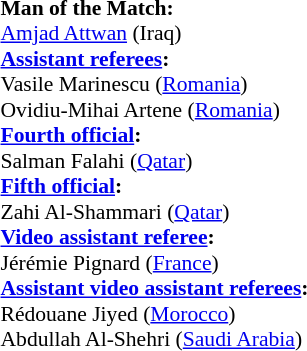<table style="width:100%; font-size:90%;">
<tr>
<td><br><strong>Man of the Match:</strong>
<br> <a href='#'>Amjad Attwan</a> (Iraq)<br><strong><a href='#'>Assistant referees</a>:</strong>
<br>Vasile Marinescu (<a href='#'>Romania</a>)
<br>Ovidiu-Mihai Artene (<a href='#'>Romania</a>)
<br><strong><a href='#'>Fourth official</a>:</strong>
<br>Salman Falahi (<a href='#'>Qatar</a>)
<br><strong><a href='#'>Fifth official</a>:</strong>
<br>Zahi Al-Shammari (<a href='#'>Qatar</a>)
<br><strong><a href='#'>Video assistant referee</a>:</strong>
<br>Jérémie Pignard (<a href='#'>France</a>)
<br><strong><a href='#'>Assistant video assistant referees</a>:</strong>
<br>Rédouane Jiyed (<a href='#'>Morocco</a>)
<br>Abdullah Al-Shehri (<a href='#'>Saudi Arabia</a>)</td>
</tr>
</table>
